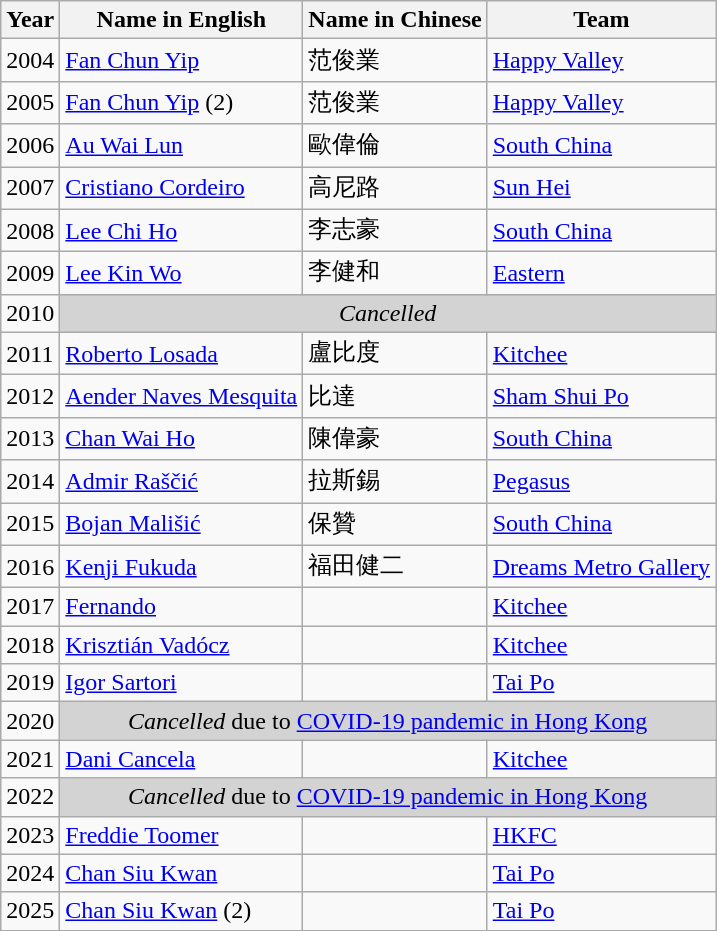<table class="wikitable">
<tr>
<th>Year</th>
<th>Name in English</th>
<th>Name in Chinese</th>
<th>Team</th>
</tr>
<tr>
<td>2004</td>
<td> <a href='#'>Fan Chun Yip</a></td>
<td>范俊業</td>
<td><a href='#'>Happy Valley</a></td>
</tr>
<tr>
<td>2005</td>
<td> <a href='#'>Fan Chun Yip</a> (2)</td>
<td>范俊業</td>
<td><a href='#'>Happy Valley</a></td>
</tr>
<tr>
<td>2006</td>
<td> <a href='#'>Au Wai Lun</a></td>
<td>歐偉倫</td>
<td><a href='#'>South China</a></td>
</tr>
<tr>
<td>2007</td>
<td> <a href='#'>Cristiano Cordeiro</a></td>
<td>高尼路</td>
<td><a href='#'>Sun Hei</a></td>
</tr>
<tr>
<td>2008</td>
<td> <a href='#'>Lee Chi Ho</a></td>
<td>李志豪</td>
<td><a href='#'>South China</a></td>
</tr>
<tr>
<td>2009</td>
<td> <a href='#'>Lee Kin Wo</a></td>
<td>李健和</td>
<td><a href='#'>Eastern</a></td>
</tr>
<tr>
<td>2010</td>
<td colspan=4 align=center bgcolor=lightgrey><em>Cancelled</em></td>
</tr>
<tr>
<td>2011</td>
<td> <a href='#'>Roberto Losada</a></td>
<td>盧比度</td>
<td><a href='#'>Kitchee</a></td>
</tr>
<tr>
<td>2012</td>
<td> <a href='#'>Aender Naves Mesquita</a></td>
<td>比達</td>
<td><a href='#'>Sham Shui Po</a></td>
</tr>
<tr>
<td>2013</td>
<td> <a href='#'>Chan Wai Ho</a></td>
<td>陳偉豪</td>
<td><a href='#'>South China</a></td>
</tr>
<tr>
<td>2014</td>
<td> <a href='#'>Admir Raščić</a></td>
<td>拉斯錫</td>
<td><a href='#'>Pegasus</a></td>
</tr>
<tr>
<td>2015</td>
<td> <a href='#'>Bojan Mališić</a></td>
<td>保贊</td>
<td><a href='#'>South China</a></td>
</tr>
<tr>
<td>2016</td>
<td> <a href='#'>Kenji Fukuda</a></td>
<td>福田健二</td>
<td><a href='#'>Dreams Metro Gallery</a></td>
</tr>
<tr>
<td>2017</td>
<td> <a href='#'>Fernando</a></td>
<td></td>
<td><a href='#'>Kitchee</a></td>
</tr>
<tr>
<td>2018</td>
<td> <a href='#'>Krisztián Vadócz</a></td>
<td></td>
<td><a href='#'>Kitchee</a></td>
</tr>
<tr>
<td>2019</td>
<td> <a href='#'>Igor Sartori</a></td>
<td></td>
<td><a href='#'>Tai Po</a></td>
</tr>
<tr>
<td>2020</td>
<td colspan=4 align=center bgcolor=lightgrey><em>Cancelled</em> due to <a href='#'>COVID-19 pandemic in Hong Kong</a></td>
</tr>
<tr>
<td>2021</td>
<td> <a href='#'>Dani Cancela</a></td>
<td></td>
<td><a href='#'>Kitchee</a></td>
</tr>
<tr>
<td>2022</td>
<td colspan=4 align=center bgcolor=lightgrey><em>Cancelled</em> due to <a href='#'>COVID-19 pandemic in Hong Kong</a></td>
</tr>
<tr>
<td>2023</td>
<td> <a href='#'>Freddie Toomer</a></td>
<td></td>
<td><a href='#'>HKFC</a></td>
</tr>
<tr>
<td>2024</td>
<td> <a href='#'>Chan Siu Kwan</a></td>
<td></td>
<td><a href='#'>Tai Po</a></td>
</tr>
<tr>
<td>2025</td>
<td> <a href='#'>Chan Siu Kwan</a> (2)</td>
<td></td>
<td><a href='#'>Tai Po</a></td>
</tr>
</table>
